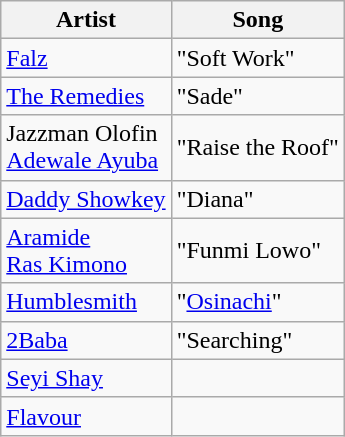<table class="wikitable plainrowheaders">
<tr>
<th scope="col">Artist</th>
<th scope="col">Song</th>
</tr>
<tr>
<td scope="row"><a href='#'>Falz</a></td>
<td>"Soft Work"</td>
</tr>
<tr>
<td scope="row"><a href='#'>The Remedies</a></td>
<td>"Sade"</td>
</tr>
<tr>
<td scope="row">Jazzman Olofin <br><a href='#'>Adewale Ayuba</a></td>
<td>"Raise the Roof"</td>
</tr>
<tr>
<td scope="row"><a href='#'>Daddy Showkey</a></td>
<td>"Diana"</td>
</tr>
<tr>
<td scope="row"><a href='#'>Aramide</a> <br><a href='#'>Ras Kimono</a></td>
<td>"Funmi Lowo"</td>
</tr>
<tr>
<td scope="row"><a href='#'>Humblesmith</a></td>
<td>"<a href='#'>Osinachi</a>"</td>
</tr>
<tr>
<td scope="row"><a href='#'>2Baba</a></td>
<td>"Searching"</td>
</tr>
<tr>
<td scope="row"><a href='#'>Seyi Shay</a></td>
<td></td>
</tr>
<tr>
<td scope="row"><a href='#'>Flavour</a></td>
<td></td>
</tr>
</table>
